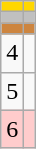<table class="wikitable">
<tr style="background:gold;">
<td align=center></td>
<td></td>
</tr>
<tr style="background:silver;">
<td align=center></td>
<td></td>
</tr>
<tr style="background:peru;">
<td align=center></td>
<td></td>
</tr>
<tr>
<td align=center>4</td>
<td></td>
</tr>
<tr>
<td align=center>5</td>
<td></td>
</tr>
<tr style="background:#fcc;">
<td align=center>6</td>
<td></td>
</tr>
</table>
